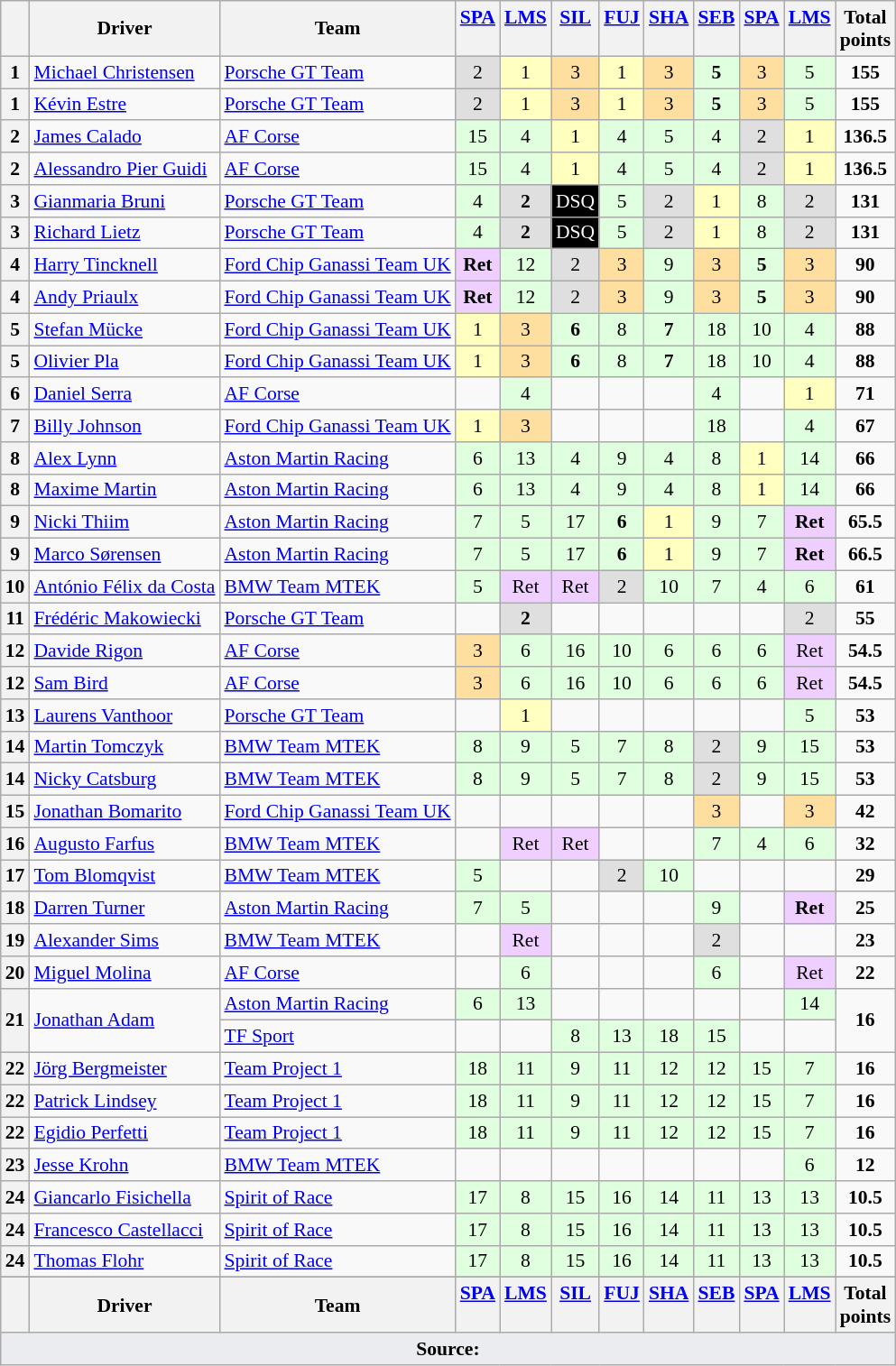<table class="wikitable" style="font-size: 90%; text-align:center;">
<tr valign="top">
<th valign=middle></th>
<th valign=middle>Driver</th>
<th valign=middle>Team</th>
<th><a href='#'>SPA</a><br></th>
<th><a href='#'>LMS</a><br></th>
<th><a href='#'>SIL</a><br></th>
<th><a href='#'>FUJ</a><br></th>
<th><a href='#'>SHA</a><br></th>
<th><a href='#'>SEB</a><br></th>
<th><a href='#'>SPA</a><br></th>
<th><a href='#'>LMS</a><br></th>
<th valign=middle>Total<br>points</th>
</tr>
<tr>
<th>1</th>
<td align=left> <a href='#'>Michael Christensen</a></td>
<td align=left> <a href='#'>Porsche GT Team</a></td>
<td style="background:#DFDFDF;">2</td>
<td style="background:#FFFFBF;">1</td>
<td style="background:#FFDF9F;">3</td>
<td style="background:#FFFFBF;">1</td>
<td style="background:#FFDF9F;">3</td>
<td style="background:#DFFFDF;"><strong>5</strong></td>
<td style="background:#FFDF9F;">3</td>
<td style="background:#DFFFDF;">5</td>
<td><strong>155</strong></td>
</tr>
<tr>
<th>1</th>
<td align=left> <a href='#'>Kévin Estre</a></td>
<td align=left> <a href='#'>Porsche GT Team</a></td>
<td style="background:#DFDFDF;">2</td>
<td style="background:#FFFFBF;">1</td>
<td style="background:#FFDF9F;">3</td>
<td style="background:#FFFFBF;">1</td>
<td style="background:#FFDF9F;">3</td>
<td style="background:#DFFFDF;"><strong>5</strong></td>
<td style="background:#FFDF9F;">3</td>
<td style="background:#DFFFDF;">5</td>
<td><strong>155</strong></td>
</tr>
<tr>
<th>2</th>
<td align=left> <a href='#'>James Calado</a></td>
<td align=left> <a href='#'>AF Corse</a></td>
<td style="background:#DFFFDF;">15</td>
<td style="background:#DFFFDF;">4</td>
<td style="background:#FFFFBF;">1</td>
<td style="background:#DFFFDF;">4</td>
<td style="background:#DFFFDF;">5</td>
<td style="background:#DFFFDF;">4</td>
<td style="background:#DFDFDF;">2</td>
<td style="background:#FFFFBF;">1</td>
<td><strong>136.5</strong></td>
</tr>
<tr>
<th>2</th>
<td align=left> <a href='#'>Alessandro Pier Guidi</a></td>
<td align=left> <a href='#'>AF Corse</a></td>
<td style="background:#DFFFDF;">15</td>
<td style="background:#DFFFDF;">4</td>
<td style="background:#FFFFBF;">1</td>
<td style="background:#DFFFDF;">4</td>
<td style="background:#DFFFDF;">5</td>
<td style="background:#DFFFDF;">4</td>
<td style="background:#DFDFDF;">2</td>
<td style="background:#FFFFBF;">1</td>
<td><strong>136.5</strong></td>
</tr>
<tr>
<th>3</th>
<td align=left> <a href='#'>Gianmaria Bruni</a></td>
<td align=left> <a href='#'>Porsche GT Team</a></td>
<td style="background:#DFFFDF;">4</td>
<td style="background:#DFDFDF;"><strong>2</strong></td>
<td style="background-color:#000000; color:white">DSQ</td>
<td style="background:#DFFFDF;">5</td>
<td style="background:#DFDFDF;">2</td>
<td style="background:#FFFFBF;">1</td>
<td style="background:#DFFFDF;">8</td>
<td style="background:#DFDFDF;">2</td>
<td><strong>131</strong></td>
</tr>
<tr>
<th>3</th>
<td align=left> <a href='#'>Richard Lietz</a></td>
<td align=left> <a href='#'>Porsche GT Team</a></td>
<td style="background:#DFFFDF;">4</td>
<td style="background:#DFDFDF;"><strong>2</strong></td>
<td style="background-color:#000000; color:white">DSQ</td>
<td style="background:#DFFFDF;">5</td>
<td style="background:#DFDFDF;">2</td>
<td style="background:#FFFFBF;">1</td>
<td style="background:#DFFFDF;">8</td>
<td style="background:#DFDFDF;">2</td>
<td><strong>131</strong></td>
</tr>
<tr>
<th>4</th>
<td align=left> <a href='#'>Harry Tincknell</a></td>
<td align=left> <a href='#'>Ford Chip Ganassi Team UK</a></td>
<td style="background:#EFCFFF;"><strong>Ret</strong></td>
<td style="background:#DFFFDF;">12</td>
<td style="background:#DFDFDF;">2</td>
<td style="background:#FFDF9F;">3</td>
<td style="background:#DFFFDF;">9</td>
<td style="background:#FFDF9F;">3</td>
<td style="background:#DFFFDF;"><strong>5</strong></td>
<td style="background:#FFDF9F;">3</td>
<td><strong>90</strong></td>
</tr>
<tr>
<th>4</th>
<td align=left> <a href='#'>Andy Priaulx</a></td>
<td align=left> <a href='#'>Ford Chip Ganassi Team UK</a></td>
<td style="background:#EFCFFF;"><strong>Ret</strong></td>
<td style="background:#DFFFDF;">12</td>
<td style="background:#DFDFDF;">2</td>
<td style="background:#FFDF9F;">3</td>
<td style="background:#DFFFDF;">9</td>
<td style="background:#FFDF9F;">3</td>
<td style="background:#DFFFDF;"><strong>5</strong></td>
<td style="background:#FFDF9F;">3</td>
<td><strong>90</strong></td>
</tr>
<tr>
<th>5</th>
<td align=left> <a href='#'>Stefan Mücke</a></td>
<td align=left> <a href='#'>Ford Chip Ganassi Team UK</a></td>
<td style="background:#FFFFBF;">1</td>
<td style="background:#FFDF9F;">3</td>
<td style="background:#DFFFDF;"><strong>6</strong></td>
<td style="background:#DFFFDF;">8</td>
<td style="background:#DFFFDF;"><strong>7</strong></td>
<td style="background:#DFFFDF;">18</td>
<td style="background:#DFFFDF;">10</td>
<td style="background:#DFFFDF;">4</td>
<td><strong>88</strong></td>
</tr>
<tr>
<th>5</th>
<td align=left> <a href='#'>Olivier Pla</a></td>
<td align=left> <a href='#'>Ford Chip Ganassi Team UK</a></td>
<td style="background:#FFFFBF;">1</td>
<td style="background:#FFDF9F;">3</td>
<td style="background:#DFFFDF;"><strong>6</strong></td>
<td style="background:#DFFFDF;">8</td>
<td style="background:#DFFFDF;"><strong>7</strong></td>
<td style="background:#DFFFDF;">18</td>
<td style="background:#DFFFDF;">10</td>
<td style="background:#DFFFDF;">4</td>
<td><strong>88</strong></td>
</tr>
<tr>
<th>6</th>
<td align=left> <a href='#'>Daniel Serra</a></td>
<td align=left> <a href='#'>AF Corse</a></td>
<td></td>
<td style="background:#DFFFDF;">4</td>
<td></td>
<td></td>
<td></td>
<td style="background:#DFFFDF;">4</td>
<td></td>
<td style="background:#FFFFBF;">1</td>
<td><strong>71</strong></td>
</tr>
<tr>
<th>7</th>
<td align=left> <a href='#'>Billy Johnson</a></td>
<td align=left> <a href='#'>Ford Chip Ganassi Team UK</a></td>
<td style="background:#FFFFBF;">1</td>
<td style="background:#FFDF9F;">3</td>
<td></td>
<td></td>
<td></td>
<td style="background:#DFFFDF;">18</td>
<td></td>
<td style="background:#DFFFDF;">4</td>
<td><strong>67</strong></td>
</tr>
<tr>
<th>8</th>
<td align=left> <a href='#'>Alex Lynn</a></td>
<td align=left> <a href='#'>Aston Martin Racing</a></td>
<td style="background:#DFFFDF;">6</td>
<td style="background:#DFFFDF;">13</td>
<td style="background:#DFFFDF;">4</td>
<td style="background:#DFFFDF;">9</td>
<td style="background:#DFFFDF;">4</td>
<td style="background:#DFFFDF;">8</td>
<td style="background:#FFFFBF;">1</td>
<td style="background:#DFFFDF;">14</td>
<td><strong>66</strong></td>
</tr>
<tr>
<th>8</th>
<td align=left> <a href='#'>Maxime Martin</a></td>
<td align=left> <a href='#'>Aston Martin Racing</a></td>
<td style="background:#DFFFDF;">6</td>
<td style="background:#DFFFDF;">13</td>
<td style="background:#DFFFDF;">4</td>
<td style="background:#DFFFDF;">9</td>
<td style="background:#DFFFDF;">4</td>
<td style="background:#DFFFDF;">8</td>
<td style="background:#FFFFBF;">1</td>
<td style="background:#DFFFDF;">14</td>
<td><strong>66</strong></td>
</tr>
<tr>
<th>9</th>
<td align=left> <a href='#'>Nicki Thiim</a></td>
<td align=left> <a href='#'>Aston Martin Racing</a></td>
<td style="background:#DFFFDF;">7</td>
<td style="background:#DFFFDF;">5</td>
<td style="background:#DFFFDF;">17</td>
<td style="background:#DFFFDF;"><strong>6</strong></td>
<td style="background:#FFFFBF;">1</td>
<td style="background:#DFFFDF;">9</td>
<td style="background:#DFFFDF;">7</td>
<td style="background:#EFCFFF;"><strong>Ret</strong></td>
<td><strong>65.5</strong></td>
</tr>
<tr>
<th>9</th>
<td align=left> <a href='#'>Marco Sørensen</a></td>
<td align=left> <a href='#'>Aston Martin Racing</a></td>
<td style="background:#DFFFDF;">7</td>
<td style="background:#DFFFDF;">5</td>
<td style="background:#DFFFDF;">17</td>
<td style="background:#DFFFDF;"><strong>6</strong></td>
<td style="background:#FFFFBF;">1</td>
<td style="background:#DFFFDF;">9</td>
<td style="background:#DFFFDF;">7</td>
<td style="background:#EFCFFF;"><strong>Ret</strong></td>
<td><strong>66.5</strong></td>
</tr>
<tr>
<th>10</th>
<td align=left> <a href='#'>António Félix da Costa</a></td>
<td align=left> <a href='#'>BMW Team MTEK</a></td>
<td style="background:#DFFFDF;">5</td>
<td style="background:#EFCFFF;">Ret</td>
<td style="background:#EFCFFF;">Ret</td>
<td style="background:#DFDFDF;">2</td>
<td style="background:#DFFFDF;">10</td>
<td style="background:#DFFFDF;">7</td>
<td style="background:#DFFFDF;">4</td>
<td style="background:#DFFFDF;">6</td>
<td><strong>61</strong></td>
</tr>
<tr>
<th>11</th>
<td align=left> <a href='#'>Frédéric Makowiecki</a></td>
<td align=left> <a href='#'>Porsche GT Team</a></td>
<td></td>
<td style="background:#DFDFDF;"><strong>2</strong></td>
<td></td>
<td></td>
<td></td>
<td></td>
<td></td>
<td style="background:#DFDFDF;">2</td>
<td><strong>55</strong></td>
</tr>
<tr>
<th>12</th>
<td align=left> <a href='#'>Davide Rigon</a></td>
<td align=left> <a href='#'>AF Corse</a></td>
<td style="background:#FFDF9F;">3</td>
<td style="background:#DFFFDF;">6</td>
<td style="background:#DFFFDF;">16</td>
<td style="background:#DFFFDF;">10</td>
<td style="background:#DFFFDF;">6</td>
<td style="background:#DFFFDF;">6</td>
<td style="background:#DFFFDF;">6</td>
<td style="background:#EFCFFF;">Ret</td>
<td><strong>54.5</strong></td>
</tr>
<tr>
<th>12</th>
<td align=left> <a href='#'>Sam Bird</a></td>
<td align=left> <a href='#'>AF Corse</a></td>
<td style="background:#FFDF9F;">3</td>
<td style="background:#DFFFDF;">6</td>
<td style="background:#DFFFDF;">16</td>
<td style="background:#DFFFDF;">10</td>
<td style="background:#DFFFDF;">6</td>
<td style="background:#DFFFDF;">6</td>
<td style="background:#DFFFDF;">6</td>
<td style="background:#EFCFFF;">Ret</td>
<td><strong>54.5</strong></td>
</tr>
<tr>
<th>13</th>
<td align=left> <a href='#'>Laurens Vanthoor</a></td>
<td align=left> <a href='#'>Porsche GT Team</a></td>
<td></td>
<td style="background:#FFFFBF;">1</td>
<td></td>
<td></td>
<td></td>
<td></td>
<td></td>
<td style="background:#DFFFDF;">5</td>
<td><strong>53</strong></td>
</tr>
<tr>
<th>14</th>
<td align=left> <a href='#'>Martin Tomczyk</a></td>
<td align=left> <a href='#'>BMW Team MTEK</a></td>
<td style="background:#DFFFDF;">8</td>
<td style="background:#DFFFDF;">9</td>
<td style="background:#DFFFDF;">5</td>
<td style="background:#DFFFDF;">7</td>
<td style="background:#DFFFDF;">8</td>
<td style="background:#DFDFDF;">2</td>
<td style="background:#DFFFDF;">9</td>
<td style="background:#DFFFDF;">15</td>
<td><strong>53</strong></td>
</tr>
<tr>
<th>14</th>
<td align=left> <a href='#'>Nicky Catsburg</a></td>
<td align=left> <a href='#'>BMW Team MTEK</a></td>
<td style="background:#DFFFDF;">8</td>
<td style="background:#DFFFDF;">9</td>
<td style="background:#DFFFDF;">5</td>
<td style="background:#DFFFDF;">7</td>
<td style="background:#DFFFDF;">8</td>
<td style="background:#DFDFDF;">2</td>
<td style="background:#DFFFDF;">9</td>
<td style="background:#DFFFDF;">15</td>
<td><strong>53</strong></td>
</tr>
<tr>
<th>15</th>
<td align=left> <a href='#'>Jonathan Bomarito</a></td>
<td align=left> <a href='#'>Ford Chip Ganassi Team UK</a></td>
<td></td>
<td></td>
<td></td>
<td></td>
<td></td>
<td style="background:#FFDF9F;">3</td>
<td></td>
<td style="background:#FFDF9F;">3</td>
<td><strong>42</strong></td>
</tr>
<tr>
<th>16</th>
<td align=left> <a href='#'>Augusto Farfus</a></td>
<td align=left> <a href='#'>BMW Team MTEK</a></td>
<td></td>
<td style="background:#EFCFFF;">Ret</td>
<td style="background:#EFCFFF;">Ret</td>
<td></td>
<td></td>
<td style="background:#DFFFDF;">7</td>
<td style="background:#DFFFDF;">4</td>
<td style="background:#DFFFDF;">6</td>
<td><strong>32</strong></td>
</tr>
<tr>
<th>17</th>
<td align=left> <a href='#'>Tom Blomqvist</a></td>
<td align=left> <a href='#'>BMW Team MTEK</a></td>
<td style="background:#DFFFDF;">5</td>
<td></td>
<td></td>
<td style="background:#DFDFDF;">2</td>
<td style="background:#DFFFDF;">10</td>
<td></td>
<td></td>
<td></td>
<td><strong>29</strong></td>
</tr>
<tr>
<th>18</th>
<td align=left> <a href='#'>Darren Turner</a></td>
<td align=left> <a href='#'>Aston Martin Racing</a></td>
<td style="background:#DFFFDF;">7</td>
<td style="background:#DFFFDF;">5</td>
<td></td>
<td></td>
<td></td>
<td style="background:#DFFFDF;">9</td>
<td></td>
<td style="background:#EFCFFF;"><strong>Ret</strong></td>
<td><strong>25</strong></td>
</tr>
<tr>
<th>19</th>
<td align=left> <a href='#'>Alexander Sims</a></td>
<td align=left> <a href='#'>BMW Team MTEK</a></td>
<td></td>
<td style="background:#EFCFFF;">Ret</td>
<td></td>
<td></td>
<td></td>
<td style="background:#DFDFDF;">2</td>
<td></td>
<td></td>
<td><strong>23</strong></td>
</tr>
<tr>
<th>20</th>
<td align=left> <a href='#'>Miguel Molina</a></td>
<td align=left> <a href='#'>AF Corse</a></td>
<td></td>
<td style="background:#DFFFDF;">6</td>
<td></td>
<td></td>
<td></td>
<td style="background:#DFFFDF;">6</td>
<td></td>
<td style="background:#EFCFFF;">Ret</td>
<td><strong>22</strong></td>
</tr>
<tr>
<th rowspan=2>21</th>
<td rowspan=2 align=left> <a href='#'>Jonathan Adam</a></td>
<td align=left> <a href='#'>Aston Martin Racing</a></td>
<td style="background:#DFFFDF;">6</td>
<td style="background:#DFFFDF;">13</td>
<td></td>
<td></td>
<td></td>
<td></td>
<td></td>
<td style="background:#DFFFDF;">14</td>
<td rowspan=2><strong>16</strong></td>
</tr>
<tr>
<td align=left> <a href='#'>TF Sport</a></td>
<td></td>
<td></td>
<td style="background:#DFFFDF;">8</td>
<td style="background:#DFFFDF;">13</td>
<td style="background:#DFFFDF;">18</td>
<td style="background:#DFFFDF;">15</td>
<td></td>
<td></td>
</tr>
<tr>
<th>22</th>
<td align=left> <a href='#'>Jörg Bergmeister</a></td>
<td align=left> <a href='#'>Team Project 1</a></td>
<td style="background:#DFFFDF;">18</td>
<td style="background:#DFFFDF;">11</td>
<td style="background:#DFFFDF;">9</td>
<td style="background:#DFFFDF;">11</td>
<td style="background:#DFFFDF;">12</td>
<td style="background:#DFFFDF;">12</td>
<td style="background:#DFFFDF;">15</td>
<td style="background:#DFFFDF;">7</td>
<td><strong>16</strong></td>
</tr>
<tr>
<th>22</th>
<td align=left> <a href='#'>Patrick Lindsey</a></td>
<td align=left> <a href='#'>Team Project 1</a></td>
<td style="background:#DFFFDF;">18</td>
<td style="background:#DFFFDF;">11</td>
<td style="background:#DFFFDF;">9</td>
<td style="background:#DFFFDF;">11</td>
<td style="background:#DFFFDF;">12</td>
<td style="background:#DFFFDF;">12</td>
<td style="background:#DFFFDF;">15</td>
<td style="background:#DFFFDF;">7</td>
<td><strong>16</strong></td>
</tr>
<tr>
<th>22</th>
<td align=left> <a href='#'>Egidio Perfetti</a></td>
<td align=left> <a href='#'>Team Project 1</a></td>
<td style="background:#DFFFDF;">18</td>
<td style="background:#DFFFDF;">11</td>
<td style="background:#DFFFDF;">9</td>
<td style="background:#DFFFDF;">11</td>
<td style="background:#DFFFDF;">12</td>
<td style="background:#DFFFDF;">12</td>
<td style="background:#DFFFDF;">15</td>
<td style="background:#DFFFDF;">7</td>
<td><strong>16</strong></td>
</tr>
<tr>
<th>23</th>
<td align=left> <a href='#'>Jesse Krohn</a></td>
<td align=left> <a href='#'>BMW Team MTEK</a></td>
<td></td>
<td></td>
<td></td>
<td></td>
<td></td>
<td></td>
<td></td>
<td style="background:#DFFFDF;">6</td>
<td><strong>12</strong></td>
</tr>
<tr>
<th>24</th>
<td align=left> <a href='#'>Giancarlo Fisichella</a></td>
<td align=left> <a href='#'>Spirit of Race</a></td>
<td style="background:#DFFFDF;">17</td>
<td style="background:#DFFFDF;">8</td>
<td style="background:#DFFFDF;">15</td>
<td style="background:#DFFFDF;">16</td>
<td style="background:#DFFFDF;">14</td>
<td style="background:#DFFFDF;">11</td>
<td style="background:#DFFFDF;">13</td>
<td style="background:#DFFFDF;">13</td>
<td><strong>10.5</strong></td>
</tr>
<tr>
<th>24</th>
<td align=left> <a href='#'>Francesco Castellacci</a></td>
<td align=left> <a href='#'>Spirit of Race</a></td>
<td style="background:#DFFFDF;">17</td>
<td style="background:#DFFFDF;">8</td>
<td style="background:#DFFFDF;">15</td>
<td style="background:#DFFFDF;">16</td>
<td style="background:#DFFFDF;">14</td>
<td style="background:#DFFFDF;">11</td>
<td style="background:#DFFFDF;">13</td>
<td style="background:#DFFFDF;">13</td>
<td><strong>10.5</strong></td>
</tr>
<tr>
<th>24</th>
<td align=left> <a href='#'>Thomas Flohr</a></td>
<td align=left> <a href='#'>Spirit of Race</a></td>
<td style="background:#DFFFDF;">17</td>
<td style="background:#DFFFDF;">8</td>
<td style="background:#DFFFDF;">15</td>
<td style="background:#DFFFDF;">16</td>
<td style="background:#DFFFDF;">14</td>
<td style="background:#DFFFDF;">11</td>
<td style="background:#DFFFDF;">13</td>
<td style="background:#DFFFDF;">13</td>
<td><strong>10.5</strong></td>
</tr>
<tr>
</tr>
<tr valign="top">
<th valign=middle></th>
<th valign=middle>Driver</th>
<th valign=middle>Team</th>
<th><a href='#'>SPA</a><br></th>
<th><a href='#'>LMS</a><br></th>
<th><a href='#'>SIL</a><br></th>
<th><a href='#'>FUJ</a><br></th>
<th><a href='#'>SHA</a><br></th>
<th><a href='#'>SEB</a><br></th>
<th><a href='#'>SPA</a><br></th>
<th><a href='#'>LMS</a><br></th>
<th valign=middle>Total<br>points</th>
</tr>
<tr class="sortbottom">
<td colspan="12" style="background-color:#EAECF0;text-align:center"><strong>Source:</strong></td>
</tr>
</table>
